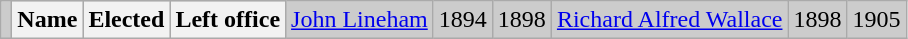<table class="wikitable">
<tr bgcolor="CCCCCC">
<td></td>
<th>Name</th>
<th>Elected</th>
<th>Left office<br></th>
<td><a href='#'>John Lineham</a></td>
<td>1894</td>
<td>1898<br></td>
<td><a href='#'>Richard Alfred Wallace</a></td>
<td>1898</td>
<td>1905</td>
</tr>
</table>
